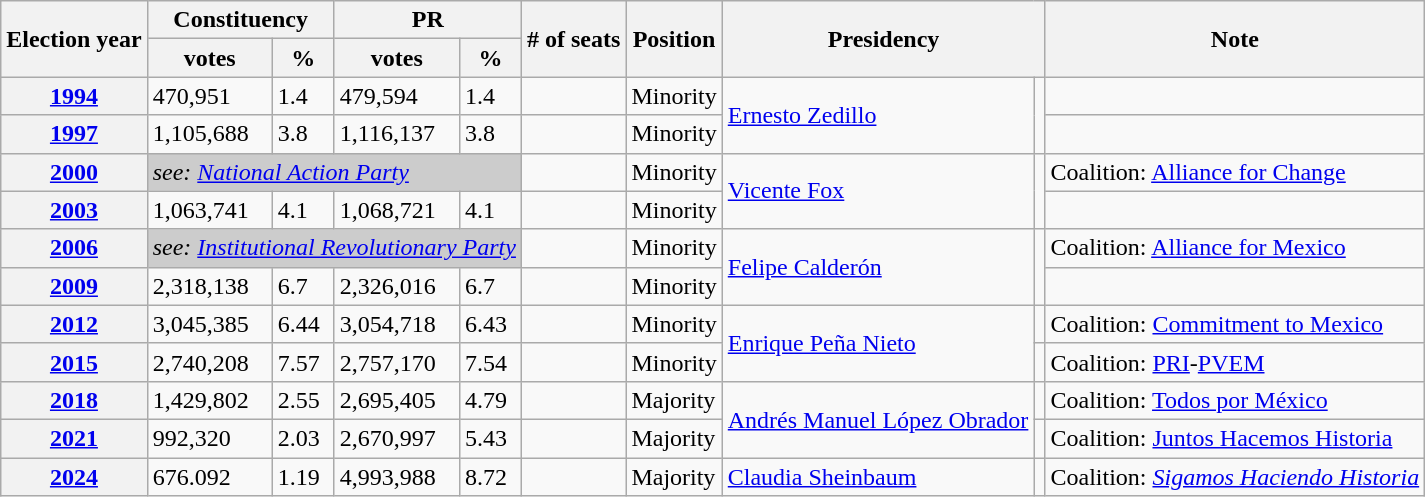<table class="wikitable">
<tr>
<th rowspan="2">Election year</th>
<th colspan="2">Constituency</th>
<th colspan="2">PR</th>
<th rowspan="2"># of seats</th>
<th rowspan="2">Position</th>
<th colspan="2" rowspan="2">Presidency</th>
<th rowspan="2">Note</th>
</tr>
<tr>
<th>votes</th>
<th>%</th>
<th>votes</th>
<th>%</th>
</tr>
<tr>
<th><a href='#'>1994</a></th>
<td>470,951</td>
<td>1.4</td>
<td>479,594</td>
<td>1.4</td>
<td></td>
<td>Minority</td>
<td rowspan="2"><a href='#'>Ernesto Zedillo</a></td>
<td rowspan="2"></td>
<td></td>
</tr>
<tr>
<th><a href='#'>1997</a></th>
<td>1,105,688</td>
<td>3.8</td>
<td>1,116,137</td>
<td>3.8</td>
<td></td>
<td>Minority</td>
<td></td>
</tr>
<tr>
<th><a href='#'>2000</a></th>
<td colspan="4" bgcolor="#cccccc"><em>see: <a href='#'>National Action Party</a></em></td>
<td></td>
<td>Minority</td>
<td rowspan="2"><a href='#'>Vicente Fox</a></td>
<td rowspan="2"></td>
<td>Coalition: <a href='#'>Alliance for Change</a></td>
</tr>
<tr>
<th><a href='#'>2003</a></th>
<td>1,063,741</td>
<td>4.1</td>
<td>1,068,721</td>
<td>4.1</td>
<td></td>
<td>Minority</td>
<td></td>
</tr>
<tr>
<th><a href='#'>2006</a></th>
<td colspan="4" bgcolor="#cccccc"><em>see: <a href='#'>Institutional Revolutionary Party</a></em></td>
<td></td>
<td>Minority</td>
<td rowspan="2"><a href='#'>Felipe Calderón</a></td>
<td rowspan="2"></td>
<td>Coalition: <a href='#'>Alliance for Mexico</a></td>
</tr>
<tr>
<th><a href='#'>2009</a></th>
<td>2,318,138</td>
<td>6.7</td>
<td>2,326,016</td>
<td>6.7</td>
<td></td>
<td>Minority</td>
<td></td>
</tr>
<tr>
<th><a href='#'>2012</a></th>
<td>3,045,385</td>
<td>6.44</td>
<td>3,054,718</td>
<td>6.43</td>
<td></td>
<td>Minority</td>
<td rowspan="2"><a href='#'>Enrique Peña Nieto</a></td>
<td></td>
<td>Coalition: <a href='#'>Commitment to Mexico</a></td>
</tr>
<tr>
<th><a href='#'>2015</a></th>
<td>2,740,208</td>
<td>7.57</td>
<td>2,757,170</td>
<td>7.54</td>
<td></td>
<td>Minority</td>
<td></td>
<td>Coalition: <a href='#'>PRI</a>-<a href='#'>PVEM</a></td>
</tr>
<tr>
<th><a href='#'>2018</a></th>
<td>1,429,802</td>
<td>2.55</td>
<td>2,695,405</td>
<td>4.79</td>
<td></td>
<td>Majority</td>
<td rowspan="2"><a href='#'>Andrés Manuel López Obrador</a></td>
<td></td>
<td>Coalition: <a href='#'>Todos por México</a></td>
</tr>
<tr>
<th><a href='#'>2021</a></th>
<td>992,320</td>
<td>2.03</td>
<td>2,670,997</td>
<td>5.43</td>
<td></td>
<td>Majority</td>
<td></td>
<td>Coalition: <a href='#'>Juntos Hacemos Historia</a></td>
</tr>
<tr>
<th><a href='#'>2024</a></th>
<td>676.092</td>
<td>1.19</td>
<td>4,993,988</td>
<td>8.72</td>
<td></td>
<td>Majority</td>
<td rowspan="2"><a href='#'>Claudia Sheinbaum</a></td>
<td></td>
<td>Coalition: <em><a href='#'>Sigamos Haciendo Historia</a></em></td>
</tr>
</table>
